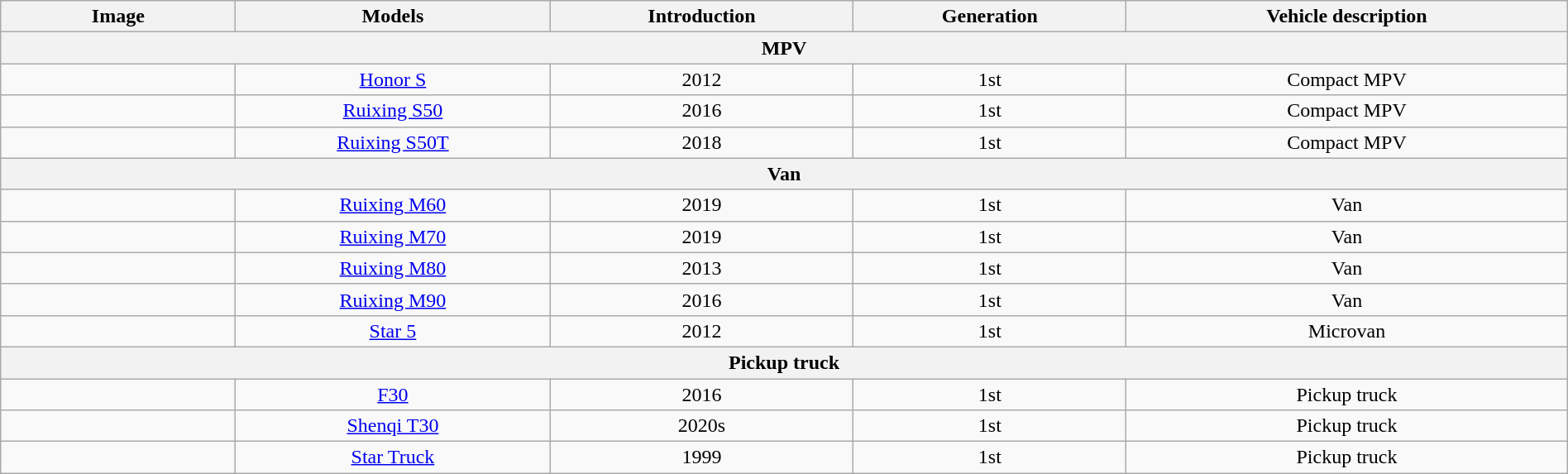<table class="wikitable sortable" style="text-align: center; width: 100%">
<tr>
<th class="unsortable" width="15%">Image</th>
<th>Models</th>
<th>Introduction</th>
<th class="unsortable">Generation</th>
<th>Vehicle description</th>
</tr>
<tr>
<th colspan="5">MPV</th>
</tr>
<tr>
<td></td>
<td><a href='#'>Honor S</a></td>
<td>2012</td>
<td>1st</td>
<td>Compact MPV</td>
</tr>
<tr>
<td></td>
<td><a href='#'>Ruixing S50</a></td>
<td>2016</td>
<td>1st</td>
<td>Compact MPV</td>
</tr>
<tr>
<td></td>
<td><a href='#'>Ruixing S50T</a></td>
<td>2018</td>
<td>1st</td>
<td>Compact MPV</td>
</tr>
<tr>
<th colspan="5">Van</th>
</tr>
<tr>
<td></td>
<td><a href='#'>Ruixing M60</a></td>
<td>2019</td>
<td>1st</td>
<td>Van</td>
</tr>
<tr>
<td></td>
<td><a href='#'>Ruixing M70</a></td>
<td>2019</td>
<td>1st</td>
<td>Van</td>
</tr>
<tr>
<td></td>
<td><a href='#'>Ruixing M80</a></td>
<td>2013</td>
<td>1st</td>
<td>Van</td>
</tr>
<tr>
<td></td>
<td><a href='#'>Ruixing M90</a></td>
<td>2016</td>
<td>1st</td>
<td>Van</td>
</tr>
<tr>
<td></td>
<td><a href='#'>Star 5</a></td>
<td>2012</td>
<td>1st</td>
<td>Microvan</td>
</tr>
<tr>
<th colspan="5">Pickup truck</th>
</tr>
<tr>
<td></td>
<td><a href='#'>F30</a></td>
<td>2016</td>
<td>1st</td>
<td>Pickup truck</td>
</tr>
<tr>
<td></td>
<td><a href='#'>Shenqi T30</a></td>
<td>2020s</td>
<td>1st</td>
<td>Pickup truck</td>
</tr>
<tr>
<td></td>
<td><a href='#'>Star Truck</a></td>
<td>1999</td>
<td>1st</td>
<td>Pickup truck</td>
</tr>
</table>
